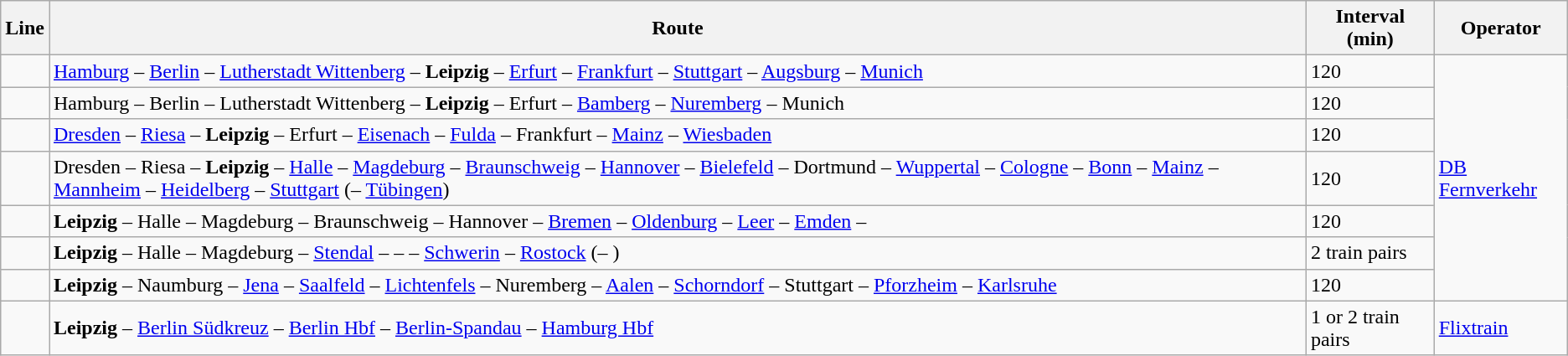<table class="wikitable">
<tr>
<th>Line</th>
<th>Route</th>
<th>Interval (min)</th>
<th>Operator</th>
</tr>
<tr>
<td align="center"></td>
<td><a href='#'>Hamburg</a> – <a href='#'>Berlin</a> – <a href='#'>Lutherstadt Wittenberg</a> – <strong>Leipzig</strong> – <a href='#'>Erfurt</a> – <a href='#'>Frankfurt</a> – <a href='#'>Stuttgart</a> – <a href='#'>Augsburg</a> – <a href='#'>Munich</a></td>
<td>120</td>
<td rowspan=7><a href='#'>DB Fernverkehr</a></td>
</tr>
<tr>
<td align="center"></td>
<td>Hamburg – Berlin – Lutherstadt Wittenberg – <strong>Leipzig</strong> – Erfurt – <a href='#'>Bamberg</a> – <a href='#'>Nuremberg</a> – Munich</td>
<td>120</td>
</tr>
<tr>
<td align="center"></td>
<td><a href='#'>Dresden</a> – <a href='#'>Riesa</a> – <strong>Leipzig</strong> – Erfurt – <a href='#'>Eisenach</a> – <a href='#'>Fulda</a> – Frankfurt – <a href='#'>Mainz</a> – <a href='#'>Wiesbaden</a></td>
<td>120</td>
</tr>
<tr>
<td align="center"></td>
<td>Dresden – Riesa – <strong>Leipzig</strong> – <a href='#'>Halle</a> – <a href='#'>Magdeburg</a> – <a href='#'>Braunschweig</a> – <a href='#'>Hannover</a> – <a href='#'>Bielefeld</a> – Dortmund – <a href='#'>Wuppertal</a> – <a href='#'>Cologne</a> – <a href='#'>Bonn</a> – <a href='#'>Mainz</a> – <a href='#'>Mannheim</a> – <a href='#'>Heidelberg</a> – <a href='#'>Stuttgart</a> (– <a href='#'>Tübingen</a>)</td>
<td>120</td>
</tr>
<tr>
<td align="center"></td>
<td><strong>Leipzig</strong> – Halle – Magdeburg – Braunschweig – Hannover – <a href='#'>Bremen</a> – <a href='#'>Oldenburg</a> – <a href='#'>Leer</a> – <a href='#'>Emden</a> – </td>
<td>120</td>
</tr>
<tr>
<td align="center"></td>
<td><strong>Leipzig</strong> – Halle – Magdeburg – <a href='#'>Stendal</a> –  –  – <a href='#'>Schwerin</a> – <a href='#'>Rostock</a> (– )</td>
<td>2 train pairs</td>
</tr>
<tr>
<td align="center"></td>
<td><strong>Leipzig</strong> – Naumburg – <a href='#'>Jena</a> – <a href='#'>Saalfeld</a> – <a href='#'>Lichtenfels</a> – Nuremberg – <a href='#'>Aalen</a> – <a href='#'>Schorndorf</a> – Stuttgart – <a href='#'>Pforzheim</a> – <a href='#'>Karlsruhe</a></td>
<td>120</td>
</tr>
<tr>
<td align="center"></td>
<td><strong>Leipzig</strong> – <a href='#'>Berlin Südkreuz</a> – <a href='#'>Berlin Hbf</a> – <a href='#'>Berlin-Spandau</a> – <a href='#'>Hamburg Hbf</a></td>
<td>1 or 2 train pairs</td>
<td><a href='#'>Flixtrain</a></td>
</tr>
</table>
